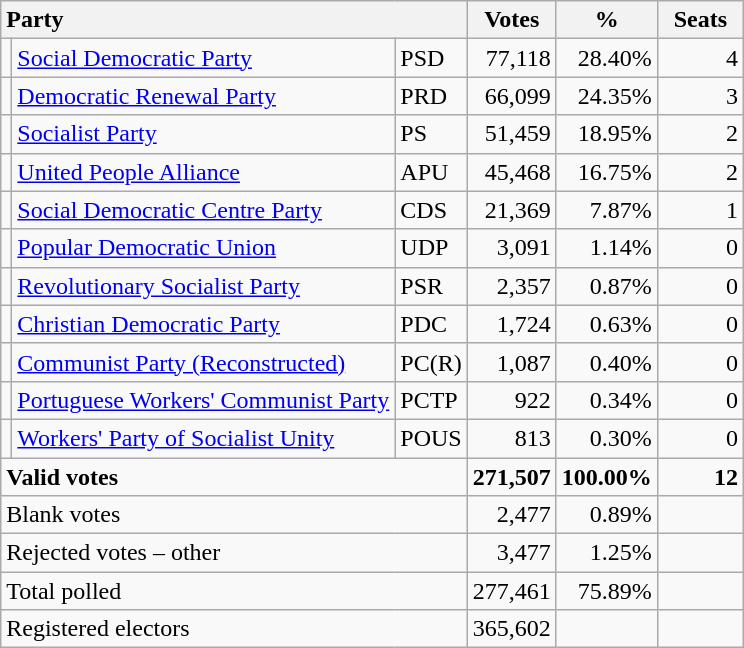<table class="wikitable" border="1" style="text-align:right;">
<tr>
<th style="text-align:left;" colspan=3>Party</th>
<th align=center width="50">Votes</th>
<th align=center width="50">%</th>
<th align=center width="50">Seats</th>
</tr>
<tr>
<td></td>
<td align=left><a href='#'>Social Democratic Party</a></td>
<td align=left>PSD</td>
<td>77,118</td>
<td>28.40%</td>
<td>4</td>
</tr>
<tr>
<td></td>
<td align=left><a href='#'>Democratic Renewal Party</a></td>
<td align=left>PRD</td>
<td>66,099</td>
<td>24.35%</td>
<td>3</td>
</tr>
<tr>
<td></td>
<td align=left><a href='#'>Socialist Party</a></td>
<td align=left>PS</td>
<td>51,459</td>
<td>18.95%</td>
<td>2</td>
</tr>
<tr>
<td></td>
<td align=left><a href='#'>United People Alliance</a></td>
<td align=left>APU</td>
<td>45,468</td>
<td>16.75%</td>
<td>2</td>
</tr>
<tr>
<td></td>
<td align=left style="white-space: nowrap;"><a href='#'>Social Democratic Centre Party</a></td>
<td align=left>CDS</td>
<td>21,369</td>
<td>7.87%</td>
<td>1</td>
</tr>
<tr>
<td></td>
<td align=left><a href='#'>Popular Democratic Union</a></td>
<td align=left>UDP</td>
<td>3,091</td>
<td>1.14%</td>
<td>0</td>
</tr>
<tr>
<td></td>
<td align=left><a href='#'>Revolutionary Socialist Party</a></td>
<td align=left>PSR</td>
<td>2,357</td>
<td>0.87%</td>
<td>0</td>
</tr>
<tr>
<td></td>
<td align=left style="white-space: nowrap;"><a href='#'>Christian Democratic Party</a></td>
<td align=left>PDC</td>
<td>1,724</td>
<td>0.63%</td>
<td>0</td>
</tr>
<tr>
<td></td>
<td align=left><a href='#'>Communist Party (Reconstructed)</a></td>
<td align=left>PC(R)</td>
<td>1,087</td>
<td>0.40%</td>
<td>0</td>
</tr>
<tr>
<td></td>
<td align=left><a href='#'>Portuguese Workers' Communist Party</a></td>
<td align=left>PCTP</td>
<td>922</td>
<td>0.34%</td>
<td>0</td>
</tr>
<tr>
<td></td>
<td align=left><a href='#'>Workers' Party of Socialist Unity</a></td>
<td align=left>POUS</td>
<td>813</td>
<td>0.30%</td>
<td>0</td>
</tr>
<tr style="font-weight:bold">
<td align=left colspan=3>Valid votes</td>
<td>271,507</td>
<td>100.00%</td>
<td>12</td>
</tr>
<tr>
<td align=left colspan=3>Blank votes</td>
<td>2,477</td>
<td>0.89%</td>
<td></td>
</tr>
<tr>
<td align=left colspan=3>Rejected votes – other</td>
<td>3,477</td>
<td>1.25%</td>
<td></td>
</tr>
<tr>
<td align=left colspan=3>Total polled</td>
<td>277,461</td>
<td>75.89%</td>
<td></td>
</tr>
<tr>
<td align=left colspan=3>Registered electors</td>
<td>365,602</td>
<td></td>
<td></td>
</tr>
</table>
